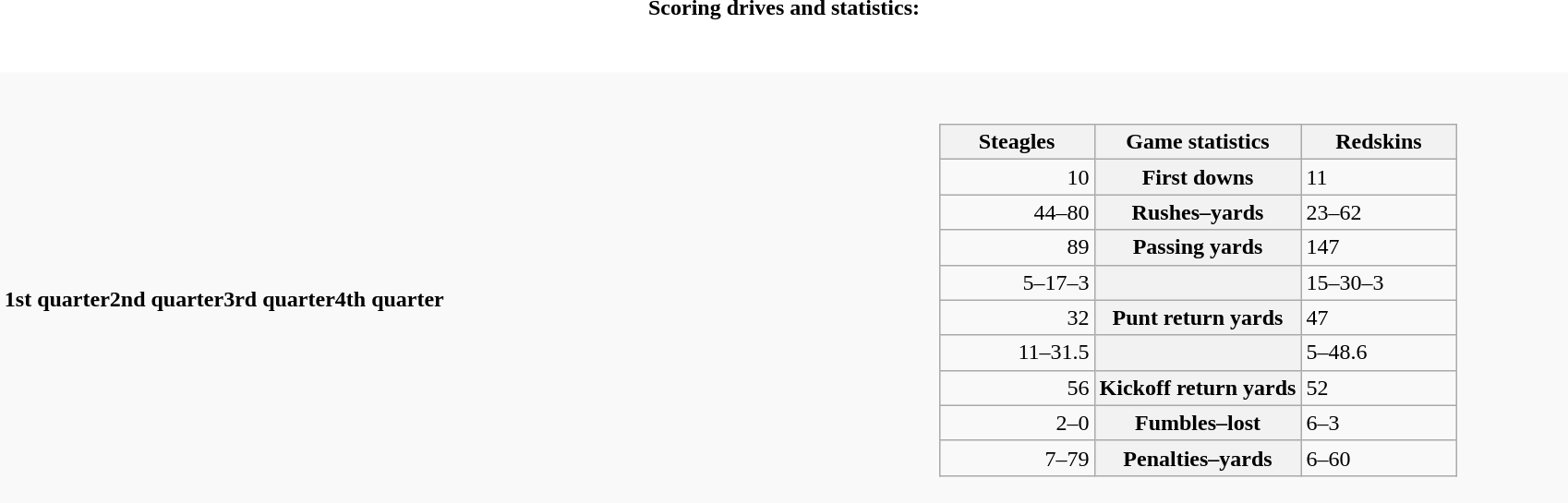<table class="toccolours collapsible collapsed"  style="width:90%; margin:auto;">
<tr>
<th>Scoring drives and statistics:</th>
</tr>
<tr>
<td><br><table border="0"  style="width:100%; background:#f9f9f9; margin:1em auto 1em auto;">
<tr>
<td><br><strong>1st quarter</strong><strong>2nd quarter</strong><strong>3rd quarter</strong><strong>4th quarter</strong></td>
<td><br><table class="wikitable" style="margin: 1em auto 1em auto">
<tr>
<th style="width:30%;">Steagles</th>
<th style="width:40%;">Game statistics</th>
<th style="width:30%;">Redskins</th>
</tr>
<tr>
<td style="text-align:right;">10</td>
<th>First downs</th>
<td>11</td>
</tr>
<tr>
<td style="text-align:right;">44–80</td>
<th>Rushes–yards</th>
<td>23–62</td>
</tr>
<tr>
<td style="text-align:right;">89</td>
<th>Passing yards</th>
<td>147</td>
</tr>
<tr>
<td style="text-align:right;">5–17–3</td>
<th></th>
<td>15–30–3</td>
</tr>
<tr>
<td style="text-align:right;">32</td>
<th>Punt return yards</th>
<td>47</td>
</tr>
<tr>
<td style="text-align:right;">11–31.5</td>
<th></th>
<td>5–48.6</td>
</tr>
<tr>
<td style="text-align:right;">56</td>
<th>Kickoff return yards</th>
<td>52</td>
</tr>
<tr>
<td style="text-align:right;">2–0</td>
<th>Fumbles–lost</th>
<td>6–3</td>
</tr>
<tr>
<td style="text-align:right;">7–79</td>
<th>Penalties–yards</th>
<td>6–60</td>
</tr>
</table>
</td>
</tr>
</table>
</td>
</tr>
</table>
